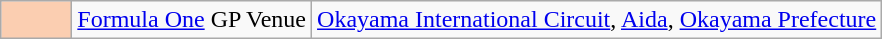<table class="wikitable">
<tr>
<td width="40px" align="center" style="background-color:#FBCEB1"></td>
<td><a href='#'>Formula One</a> GP Venue</td>
<td><a href='#'>Okayama International Circuit</a>, <a href='#'>Aida</a>, <a href='#'>Okayama Prefecture</a></td>
</tr>
</table>
